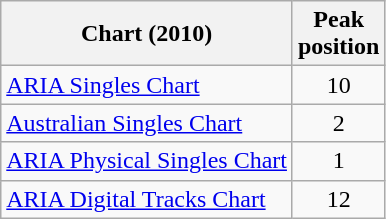<table class="wikitable">
<tr>
<th>Chart (2010)</th>
<th>Peak<br>position</th>
</tr>
<tr>
<td><a href='#'>ARIA Singles Chart</a></td>
<td align=center>10</td>
</tr>
<tr>
<td><a href='#'>Australian Singles Chart</a></td>
<td align=center>2</td>
</tr>
<tr>
<td><a href='#'>ARIA Physical Singles Chart</a></td>
<td align=center>1</td>
</tr>
<tr>
<td><a href='#'>ARIA Digital Tracks Chart</a></td>
<td align=center>12</td>
</tr>
</table>
